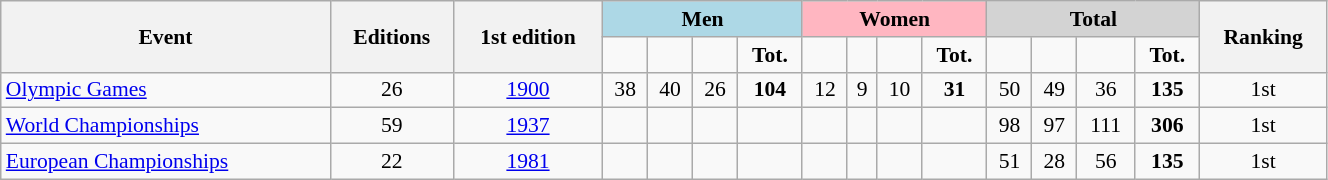<table class="wikitable" width=70% style="font-size:90%; text-align:center;">
<tr>
<th rowspan=2>Event</th>
<th rowspan=2>Editions</th>
<th rowspan=2>1st edition</th>
<th colspan=4; style="background-color:lightblue">Men</th>
<th colspan=4; style="background-color:lightpink">Women</th>
<th colspan=4; style="background-color:lightgrey">Total</th>
<th rowspan=2>Ranking</th>
</tr>
<tr>
<td></td>
<td></td>
<td></td>
<td><strong>Tot.</strong></td>
<td></td>
<td></td>
<td></td>
<td><strong>Tot.</strong></td>
<td></td>
<td></td>
<td></td>
<td><strong>Tot.</strong></td>
</tr>
<tr>
<td align=left><a href='#'>Olympic Games</a></td>
<td>26</td>
<td><a href='#'>1900</a></td>
<td>38</td>
<td>40</td>
<td>26</td>
<td><strong>104</strong></td>
<td>12</td>
<td>9</td>
<td>10</td>
<td><strong>31</strong></td>
<td>50</td>
<td>49</td>
<td>36</td>
<td><strong>135</strong></td>
<td>1st</td>
</tr>
<tr>
<td align=left><a href='#'>World Championships</a></td>
<td>59</td>
<td><a href='#'>1937</a></td>
<td></td>
<td></td>
<td></td>
<td></td>
<td></td>
<td></td>
<td></td>
<td></td>
<td>98</td>
<td>97</td>
<td>111</td>
<td><strong>306</strong></td>
<td>1st</td>
</tr>
<tr>
<td align=left><a href='#'>European Championships</a></td>
<td>22</td>
<td><a href='#'>1981</a></td>
<td></td>
<td></td>
<td></td>
<td></td>
<td></td>
<td></td>
<td></td>
<td></td>
<td>51</td>
<td>28</td>
<td>56</td>
<td><strong>135</strong></td>
<td>1st</td>
</tr>
</table>
